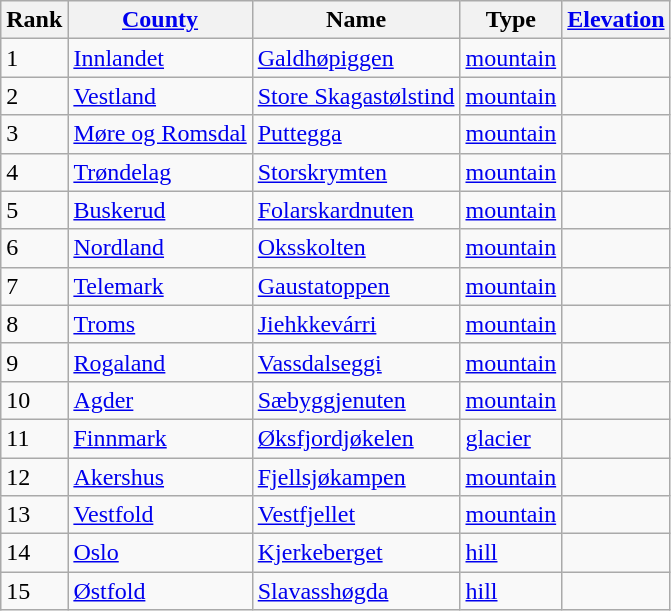<table class="wikitable sortable">
<tr>
<th>Rank</th>
<th><a href='#'>County</a></th>
<th>Name</th>
<th>Type</th>
<th><a href='#'>Elevation</a></th>
</tr>
<tr>
<td>1</td>
<td><a href='#'>Innlandet</a></td>
<td><a href='#'>Galdhøpiggen</a></td>
<td><a href='#'>mountain</a></td>
<td></td>
</tr>
<tr>
<td>2</td>
<td><a href='#'>Vestland</a></td>
<td><a href='#'>Store Skagastølstind</a></td>
<td><a href='#'>mountain</a></td>
<td></td>
</tr>
<tr>
<td>3</td>
<td><a href='#'>Møre og Romsdal</a></td>
<td><a href='#'>Puttegga</a></td>
<td><a href='#'>mountain</a></td>
<td></td>
</tr>
<tr>
<td>4</td>
<td><a href='#'>Trøndelag</a></td>
<td><a href='#'>Storskrymten</a></td>
<td><a href='#'>mountain</a></td>
<td></td>
</tr>
<tr>
<td>5</td>
<td><a href='#'>Buskerud</a></td>
<td><a href='#'>Folarskardnuten</a></td>
<td><a href='#'>mountain</a></td>
<td></td>
</tr>
<tr>
<td>6</td>
<td><a href='#'>Nordland</a></td>
<td><a href='#'>Oksskolten</a></td>
<td><a href='#'>mountain</a></td>
<td></td>
</tr>
<tr>
<td>7</td>
<td><a href='#'>Telemark</a></td>
<td><a href='#'>Gaustatoppen</a></td>
<td><a href='#'>mountain</a></td>
<td></td>
</tr>
<tr>
<td>8</td>
<td><a href='#'>Troms</a></td>
<td><a href='#'>Jiehkkevárri</a></td>
<td><a href='#'>mountain</a></td>
<td></td>
</tr>
<tr>
<td>9</td>
<td><a href='#'>Rogaland</a></td>
<td><a href='#'>Vassdalseggi</a></td>
<td><a href='#'>mountain</a></td>
<td></td>
</tr>
<tr>
<td>10</td>
<td><a href='#'>Agder</a></td>
<td><a href='#'>Sæbyggjenuten</a></td>
<td><a href='#'>mountain</a></td>
<td></td>
</tr>
<tr>
<td>11</td>
<td><a href='#'>Finnmark</a></td>
<td><a href='#'>Øksfjordjøkelen</a></td>
<td><a href='#'>glacier</a></td>
<td></td>
</tr>
<tr>
<td>12</td>
<td><a href='#'>Akershus</a></td>
<td><a href='#'>Fjellsjøkampen</a></td>
<td><a href='#'>mountain</a></td>
<td></td>
</tr>
<tr>
<td>13</td>
<td><a href='#'>Vestfold</a></td>
<td><a href='#'>Vestfjellet</a></td>
<td><a href='#'>mountain</a></td>
<td></td>
</tr>
<tr>
<td>14</td>
<td><a href='#'>Oslo</a></td>
<td><a href='#'>Kjerkeberget</a></td>
<td><a href='#'>hill</a></td>
<td></td>
</tr>
<tr>
<td>15</td>
<td><a href='#'>Østfold</a></td>
<td><a href='#'>Slavasshøgda</a></td>
<td><a href='#'>hill</a></td>
<td></td>
</tr>
</table>
